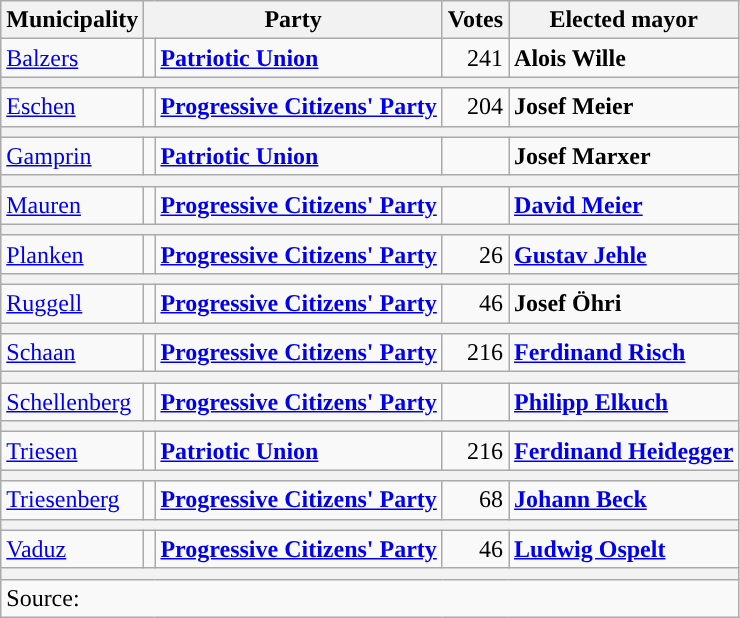<table class="wikitable" style="text-align:right">
<tr>
<th>Municipality</th>
<th colspan="2">Party</th>
<th>Votes</th>
<th>Elected mayor</th>
</tr>
<tr>
<td align="left"><a href='#'>Balzers</a></td>
<td style="color:inherit;background:"></td>
<td align="left"><a href='#'><strong>Patriotic Union</strong></a></td>
<td>241</td>
<td align="left"><strong>Alois Wille</strong></td>
</tr>
<tr>
<th colspan="5"></th>
</tr>
<tr>
<td align="left"><a href='#'>Eschen</a></td>
<td style="color:inherit;background:"></td>
<td align="left"><strong><a href='#'>Progressive Citizens' Party</a></strong></td>
<td>204</td>
<td align="left"><strong>Josef Meier</strong></td>
</tr>
<tr>
<th colspan="5"></th>
</tr>
<tr>
<td align="left"><a href='#'>Gamprin</a></td>
<td style="color:inherit;background:"></td>
<td align="left"><a href='#'><strong>Patriotic Union</strong></a></td>
<td></td>
<td align="left"><strong>Josef Marxer</strong></td>
</tr>
<tr>
<th colspan="5"></th>
</tr>
<tr>
<td align="left"><a href='#'>Mauren</a></td>
<td style="color:inherit;background:"></td>
<td align="left"><strong><a href='#'>Progressive Citizens' Party</a></strong></td>
<td></td>
<td align="left"><strong><a href='#'>David Meier</a></strong></td>
</tr>
<tr>
<th colspan="5"></th>
</tr>
<tr>
<td align="left"><a href='#'>Planken</a></td>
<td style="color:inherit;background:"></td>
<td align="left"><strong><a href='#'>Progressive Citizens' Party</a></strong></td>
<td>26</td>
<td align="left"><strong><a href='#'>Gustav Jehle</a></strong></td>
</tr>
<tr>
<th colspan="5"></th>
</tr>
<tr>
<td align="left"><a href='#'>Ruggell</a></td>
<td style="color:inherit;background:"></td>
<td align="left"><strong><a href='#'>Progressive Citizens' Party</a></strong></td>
<td>46</td>
<td align="left"><strong>Josef Öhri</strong></td>
</tr>
<tr>
<th colspan="5"></th>
</tr>
<tr>
<td align="left"><a href='#'>Schaan</a></td>
<td style="color:inherit;background:"></td>
<td align="left"><strong><a href='#'>Progressive Citizens' Party</a></strong></td>
<td>216</td>
<td align="left"><strong><a href='#'>Ferdinand Risch</a></strong></td>
</tr>
<tr>
<th colspan="5"></th>
</tr>
<tr>
<td align="left"><a href='#'>Schellenberg</a></td>
<td style="color:inherit;background:"></td>
<td align="left"><strong><a href='#'>Progressive Citizens' Party</a></strong></td>
<td></td>
<td align="left"><strong><a href='#'>Philipp Elkuch</a></strong></td>
</tr>
<tr>
<th colspan="5"></th>
</tr>
<tr>
<td align="left"><a href='#'>Triesen</a></td>
<td style="color:inherit;background:"></td>
<td align="left"><a href='#'><strong>Patriotic Union</strong></a></td>
<td>216</td>
<td align="left"><strong><a href='#'>Ferdinand Heidegger</a></strong></td>
</tr>
<tr>
<th colspan="5"></th>
</tr>
<tr>
<td align="left"><a href='#'>Triesenberg</a></td>
<td style="color:inherit;background:"></td>
<td align="left"><strong><a href='#'>Progressive Citizens' Party</a></strong></td>
<td>68</td>
<td align="left"><strong><a href='#'>Johann Beck</a></strong></td>
</tr>
<tr>
<th colspan="5"></th>
</tr>
<tr>
<td align="left"><a href='#'>Vaduz</a></td>
<td style="color:inherit;background:"></td>
<td align="left"><strong><a href='#'>Progressive Citizens' Party</a></strong></td>
<td>46</td>
<td align="left"><strong><a href='#'>Ludwig Ospelt</a></strong></td>
</tr>
<tr>
<th colspan="5"></th>
</tr>
<tr>
<td colspan="5" align="left">Source: </td>
</tr>
</table>
